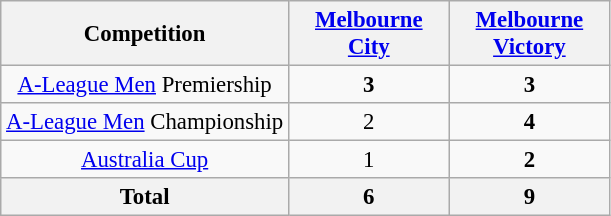<table class="wikitable" style="text-align:center;font-size:95%;">
<tr>
<th>Competition</th>
<th width="100"><a href='#'>Melbourne City</a></th>
<th width="100"><a href='#'>Melbourne Victory</a></th>
</tr>
<tr>
<td><a href='#'>A-League Men</a> Premiership</td>
<td><strong>3</strong></td>
<td><strong>3</strong></td>
</tr>
<tr>
<td><a href='#'>A-League Men</a> Championship</td>
<td>2</td>
<td><strong>4</strong></td>
</tr>
<tr>
<td><a href='#'>Australia Cup</a></td>
<td>1</td>
<td><strong>2</strong></td>
</tr>
<tr>
<th>Total</th>
<th>6</th>
<th>9</th>
</tr>
</table>
